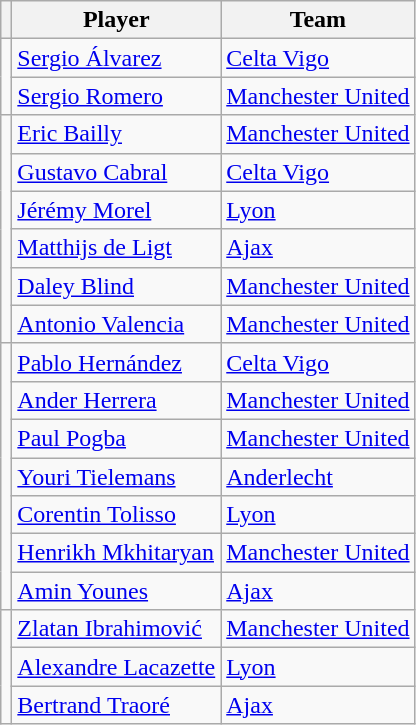<table class="wikitable" style="text-align:center">
<tr>
<th></th>
<th>Player</th>
<th>Team</th>
</tr>
<tr>
<td rowspan=2></td>
<td align=left> <a href='#'>Sergio Álvarez</a></td>
<td align=left> <a href='#'>Celta Vigo</a></td>
</tr>
<tr>
<td align=left> <a href='#'>Sergio Romero</a></td>
<td align=left> <a href='#'>Manchester United</a></td>
</tr>
<tr>
<td rowspan=6></td>
<td align=left> <a href='#'>Eric Bailly</a></td>
<td align=left> <a href='#'>Manchester United</a></td>
</tr>
<tr>
<td align=left> <a href='#'>Gustavo Cabral</a></td>
<td align=left> <a href='#'>Celta Vigo</a></td>
</tr>
<tr>
<td align=left> <a href='#'>Jérémy Morel</a></td>
<td align=left> <a href='#'>Lyon</a></td>
</tr>
<tr>
<td align=left> <a href='#'>Matthijs de Ligt</a></td>
<td align=left> <a href='#'>Ajax</a></td>
</tr>
<tr>
<td align=left> <a href='#'>Daley Blind</a></td>
<td align=left> <a href='#'>Manchester United</a></td>
</tr>
<tr>
<td align=left> <a href='#'>Antonio Valencia</a></td>
<td align=left> <a href='#'>Manchester United</a></td>
</tr>
<tr>
<td rowspan=7></td>
<td align=left> <a href='#'>Pablo Hernández</a></td>
<td align=left> <a href='#'>Celta Vigo</a></td>
</tr>
<tr>
<td align=left> <a href='#'>Ander Herrera</a></td>
<td align=left> <a href='#'>Manchester United</a></td>
</tr>
<tr>
<td align=left> <a href='#'>Paul Pogba</a></td>
<td align=left> <a href='#'>Manchester United</a></td>
</tr>
<tr>
<td align=left> <a href='#'>Youri Tielemans</a></td>
<td align=left> <a href='#'>Anderlecht</a></td>
</tr>
<tr>
<td align=left> <a href='#'>Corentin Tolisso</a></td>
<td align=left> <a href='#'>Lyon</a></td>
</tr>
<tr>
<td align=left> <a href='#'>Henrikh Mkhitaryan</a></td>
<td align=left> <a href='#'>Manchester United</a></td>
</tr>
<tr>
<td align=left> <a href='#'>Amin Younes</a></td>
<td align=left> <a href='#'>Ajax</a></td>
</tr>
<tr>
<td rowspan=3></td>
<td align=left> <a href='#'>Zlatan Ibrahimović</a></td>
<td align=left> <a href='#'>Manchester United</a></td>
</tr>
<tr>
<td align=left> <a href='#'>Alexandre Lacazette</a></td>
<td align=left> <a href='#'>Lyon</a></td>
</tr>
<tr>
<td align=left> <a href='#'>Bertrand Traoré</a></td>
<td align=left> <a href='#'>Ajax</a></td>
</tr>
</table>
